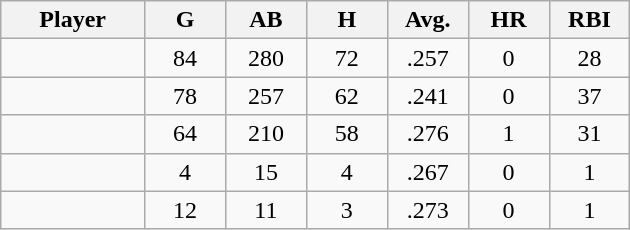<table class="wikitable sortable">
<tr>
<th bgcolor="#DDDDFF" width="16%">Player</th>
<th bgcolor="#DDDDFF" width="9%">G</th>
<th bgcolor="#DDDDFF" width="9%">AB</th>
<th bgcolor="#DDDDFF" width="9%">H</th>
<th bgcolor="#DDDDFF" width="9%">Avg.</th>
<th bgcolor="#DDDDFF" width="9%">HR</th>
<th bgcolor="#DDDDFF" width="9%">RBI</th>
</tr>
<tr align="center">
<td></td>
<td>84</td>
<td>280</td>
<td>72</td>
<td>.257</td>
<td>0</td>
<td>28</td>
</tr>
<tr align="center">
<td></td>
<td>78</td>
<td>257</td>
<td>62</td>
<td>.241</td>
<td>0</td>
<td>37</td>
</tr>
<tr align="center">
<td></td>
<td>64</td>
<td>210</td>
<td>58</td>
<td>.276</td>
<td>1</td>
<td>31</td>
</tr>
<tr align="center">
<td></td>
<td>4</td>
<td>15</td>
<td>4</td>
<td>.267</td>
<td>0</td>
<td>1</td>
</tr>
<tr align="center">
<td></td>
<td>12</td>
<td>11</td>
<td>3</td>
<td>.273</td>
<td>0</td>
<td>1</td>
</tr>
</table>
